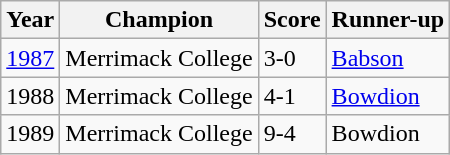<table class="wikitable sortable">
<tr>
<th>Year</th>
<th>Champion</th>
<th>Score</th>
<th>Runner-up</th>
</tr>
<tr>
<td><a href='#'>1987</a></td>
<td>Merrimack College</td>
<td>3-0</td>
<td><a href='#'>Babson</a></td>
</tr>
<tr>
<td>1988</td>
<td>Merrimack College</td>
<td>4-1</td>
<td><a href='#'>Bowdion</a></td>
</tr>
<tr>
<td>1989</td>
<td>Merrimack College</td>
<td>9-4</td>
<td>Bowdion</td>
</tr>
</table>
